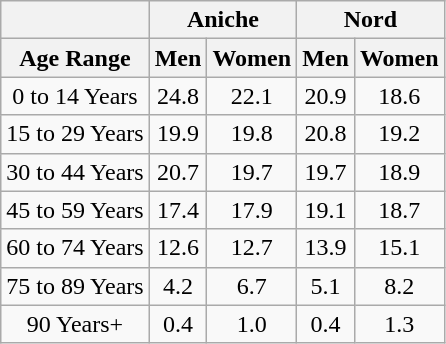<table class="wikitable" style="text-align:center;">
<tr>
<th></th>
<th colspan=2>Aniche</th>
<th colspan=2>Nord</th>
</tr>
<tr>
<th>Age Range</th>
<th>Men</th>
<th>Women</th>
<th>Men</th>
<th>Women</th>
</tr>
<tr>
<td>0 to 14 Years</td>
<td>24.8</td>
<td>22.1</td>
<td>20.9</td>
<td>18.6</td>
</tr>
<tr>
<td>15 to 29 Years</td>
<td>19.9</td>
<td>19.8</td>
<td>20.8</td>
<td>19.2</td>
</tr>
<tr>
<td>30 to 44 Years</td>
<td>20.7</td>
<td>19.7</td>
<td>19.7</td>
<td>18.9</td>
</tr>
<tr>
<td>45 to 59 Years</td>
<td>17.4</td>
<td>17.9</td>
<td>19.1</td>
<td>18.7</td>
</tr>
<tr>
<td>60 to 74 Years</td>
<td>12.6</td>
<td>12.7</td>
<td>13.9</td>
<td>15.1</td>
</tr>
<tr>
<td>75 to 89 Years</td>
<td>4.2</td>
<td>6.7</td>
<td>5.1</td>
<td>8.2</td>
</tr>
<tr>
<td>90 Years+</td>
<td>0.4</td>
<td>1.0</td>
<td>0.4</td>
<td>1.3</td>
</tr>
</table>
